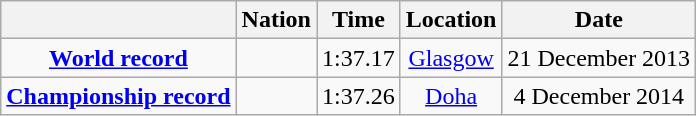<table class=wikitable style=text-align:center>
<tr>
<th></th>
<th>Nation</th>
<th>Time</th>
<th>Location</th>
<th>Date</th>
</tr>
<tr>
<td><strong><a href='#'>World record</a></strong></td>
<td align=left></td>
<td align=left>1:37.17</td>
<td><a href='#'>Glasgow</a></td>
<td>21 December 2013</td>
</tr>
<tr>
<td><strong><a href='#'>Championship record</a></strong></td>
<td align=left></td>
<td align=left>1:37.26</td>
<td><a href='#'>Doha</a></td>
<td>4 December 2014</td>
</tr>
</table>
